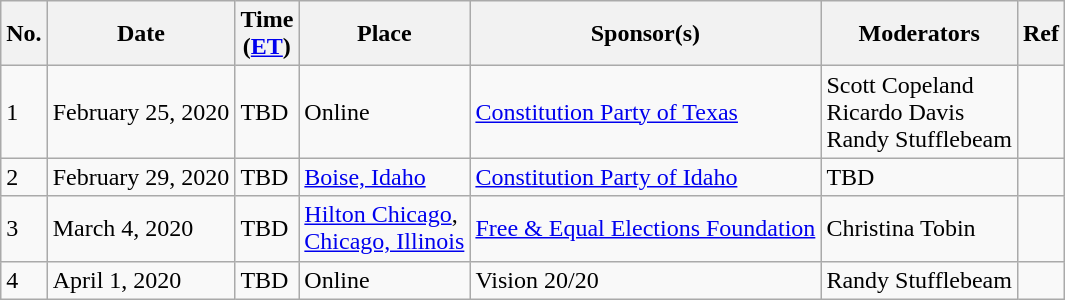<table class="wikitable">
<tr>
<th>No.</th>
<th>Date</th>
<th>Time<br>(<a href='#'>ET</a>)</th>
<th>Place</th>
<th>Sponsor(s)</th>
<th>Moderators</th>
<th>Ref</th>
</tr>
<tr>
<td>1</td>
<td>February 25, 2020</td>
<td>TBD</td>
<td>Online</td>
<td><a href='#'>Constitution Party of Texas</a></td>
<td>Scott Copeland<br>Ricardo Davis<br>Randy Stufflebeam</td>
<td></td>
</tr>
<tr>
<td>2</td>
<td>February 29, 2020</td>
<td>TBD</td>
<td><a href='#'>Boise, Idaho</a></td>
<td><a href='#'>Constitution Party of Idaho</a></td>
<td>TBD</td>
<td></td>
</tr>
<tr>
<td>3</td>
<td>March 4, 2020</td>
<td>TBD</td>
<td><a href='#'>Hilton Chicago</a>,<br><a href='#'>Chicago, Illinois</a></td>
<td><a href='#'>Free & Equal Elections Foundation</a></td>
<td>Christina Tobin</td>
<td></td>
</tr>
<tr>
<td>4</td>
<td>April 1, 2020</td>
<td>TBD</td>
<td>Online</td>
<td>Vision 20/20</td>
<td>Randy Stufflebeam</td>
<td></td>
</tr>
</table>
